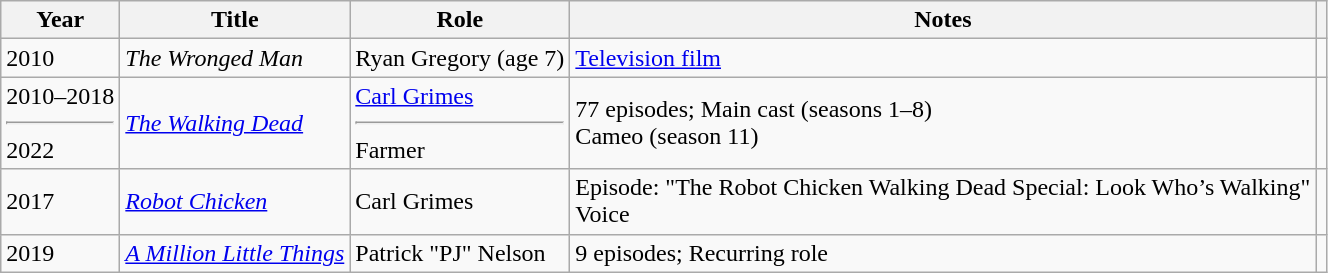<table class="wikitable sortable">
<tr>
<th>Year</th>
<th>Title</th>
<th>Role</th>
<th>Notes</th>
<th></th>
</tr>
<tr>
<td>2010</td>
<td><em>The Wronged Man</em></td>
<td>Ryan Gregory (age 7)</td>
<td><a href='#'>Television film</a></td>
<td></td>
</tr>
<tr>
<td>2010–2018 <hr> 2022</td>
<td><em><a href='#'>The Walking Dead</a></em></td>
<td><a href='#'>Carl Grimes</a> <hr> Farmer</td>
<td>77 episodes; Main cast (seasons 1–8)<br>Cameo (season 11)</td>
<td></td>
</tr>
<tr>
<td>2017</td>
<td><em><a href='#'>Robot Chicken</a></em></td>
<td>Carl Grimes</td>
<td>Episode: "The Robot Chicken Walking Dead Special: Look Who’s Walking"<br>Voice</td>
<td></td>
</tr>
<tr>
<td>2019</td>
<td><em><a href='#'>A Million Little Things</a></em></td>
<td>Patrick "PJ" Nelson</td>
<td>9 episodes; Recurring role</td>
<td></td>
</tr>
</table>
